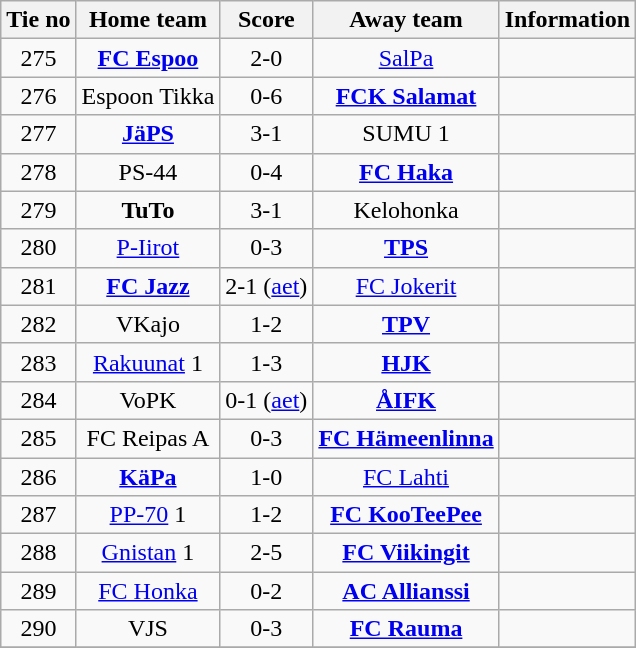<table class="wikitable" style="text-align:center">
<tr>
<th style= width="40px">Tie no</th>
<th style= width="150px">Home team</th>
<th style= width="60px">Score</th>
<th style= width="150px">Away team</th>
<th style= width="30px">Information</th>
</tr>
<tr>
<td>275</td>
<td><strong><a href='#'>FC Espoo</a></strong></td>
<td>2-0</td>
<td><a href='#'>SalPa</a></td>
<td></td>
</tr>
<tr>
<td>276</td>
<td>Espoon Tikka</td>
<td>0-6</td>
<td><strong><a href='#'>FCK Salamat</a></strong></td>
<td></td>
</tr>
<tr>
<td>277</td>
<td><strong><a href='#'>JäPS</a></strong></td>
<td>3-1</td>
<td>SUMU 1</td>
<td></td>
</tr>
<tr>
<td>278</td>
<td>PS-44</td>
<td>0-4</td>
<td><strong><a href='#'>FC Haka</a></strong></td>
<td></td>
</tr>
<tr>
<td>279</td>
<td><strong>TuTo</strong></td>
<td>3-1</td>
<td>Kelohonka</td>
<td></td>
</tr>
<tr>
<td>280</td>
<td><a href='#'>P-Iirot</a></td>
<td>0-3</td>
<td><strong><a href='#'>TPS</a></strong></td>
<td></td>
</tr>
<tr>
<td>281</td>
<td><strong><a href='#'>FC Jazz</a></strong></td>
<td>2-1 (<a href='#'>aet</a>)</td>
<td><a href='#'>FC Jokerit</a></td>
<td></td>
</tr>
<tr>
<td>282</td>
<td>VKajo</td>
<td>1-2</td>
<td><strong><a href='#'>TPV</a></strong></td>
<td></td>
</tr>
<tr>
<td>283</td>
<td><a href='#'>Rakuunat</a> 1</td>
<td>1-3</td>
<td><strong><a href='#'>HJK</a></strong></td>
<td></td>
</tr>
<tr>
<td>284</td>
<td>VoPK</td>
<td>0-1 (<a href='#'>aet</a>)</td>
<td><strong><a href='#'>ÅIFK</a></strong></td>
<td></td>
</tr>
<tr>
<td>285</td>
<td>FC Reipas A</td>
<td>0-3</td>
<td><strong><a href='#'>FC Hämeenlinna</a></strong></td>
<td></td>
</tr>
<tr>
<td>286</td>
<td><strong><a href='#'>KäPa</a></strong></td>
<td>1-0</td>
<td><a href='#'>FC Lahti</a></td>
<td></td>
</tr>
<tr>
<td>287</td>
<td><a href='#'>PP-70</a> 1</td>
<td>1-2</td>
<td><strong><a href='#'>FC KooTeePee</a></strong></td>
<td></td>
</tr>
<tr>
<td>288</td>
<td><a href='#'>Gnistan</a> 1</td>
<td>2-5</td>
<td><strong><a href='#'>FC Viikingit</a></strong></td>
<td></td>
</tr>
<tr>
<td>289</td>
<td><a href='#'>FC Honka</a></td>
<td>0-2</td>
<td><strong><a href='#'>AC Allianssi</a></strong></td>
<td></td>
</tr>
<tr>
<td>290</td>
<td>VJS</td>
<td>0-3</td>
<td><strong><a href='#'>FC Rauma</a></strong></td>
<td></td>
</tr>
<tr>
</tr>
</table>
